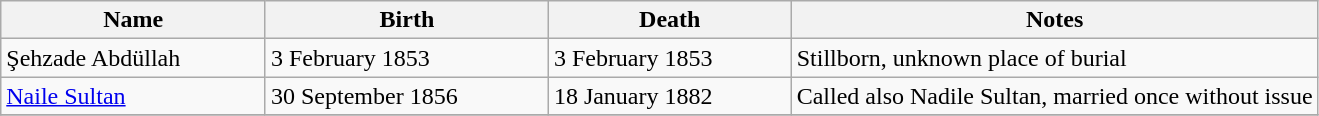<table class="wikitable">
<tr>
<th>Name</th>
<th>Birth</th>
<th>Death</th>
<th style="width:40%;">Notes</th>
</tr>
<tr>
<td>Şehzade Abdüllah</td>
<td>3 February 1853</td>
<td>3 February 1853</td>
<td>Stillborn, unknown place of burial</td>
</tr>
<tr>
<td><a href='#'>Naile Sultan</a></td>
<td>30 September 1856</td>
<td>18 January 1882</td>
<td>Called also Nadile Sultan, married once without issue</td>
</tr>
<tr>
</tr>
</table>
